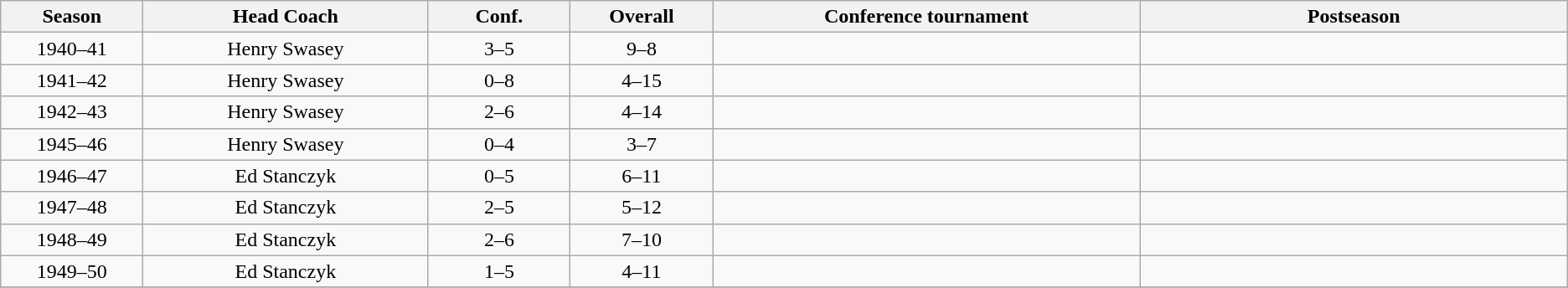<table class="wikitable" style="text-align:center">
<tr>
<th bgcolor="#003591" width="5%">Season</th>
<th bgcolor="#003591" width="10%">Head Coach</th>
<th bgcolor="#003591" width="5%">Conf.</th>
<th bgcolor="#003591" width="5%">Overall</th>
<th bgcolor="#003591" width="15%">Conference tournament</th>
<th bgcolor="#003591" width="15%">Postseason</th>
</tr>
<tr>
<td>1940–41</td>
<td>Henry Swasey</td>
<td>3–5</td>
<td>9–8</td>
<td></td>
<td></td>
</tr>
<tr>
<td>1941–42</td>
<td>Henry Swasey</td>
<td>0–8</td>
<td>4–15</td>
<td></td>
<td></td>
</tr>
<tr>
<td>1942–43</td>
<td>Henry Swasey</td>
<td>2–6</td>
<td>4–14</td>
<td></td>
<td></td>
</tr>
<tr>
<td>1945–46</td>
<td>Henry Swasey</td>
<td>0–4</td>
<td>3–7</td>
<td></td>
<td></td>
</tr>
<tr>
<td>1946–47</td>
<td>Ed Stanczyk</td>
<td>0–5</td>
<td>6–11</td>
<td></td>
<td></td>
</tr>
<tr>
<td>1947–48</td>
<td>Ed Stanczyk</td>
<td>2–5</td>
<td>5–12</td>
<td></td>
<td></td>
</tr>
<tr>
<td>1948–49</td>
<td>Ed Stanczyk</td>
<td>2–6</td>
<td>7–10</td>
<td></td>
<td></td>
</tr>
<tr>
<td>1949–50</td>
<td>Ed Stanczyk</td>
<td>1–5</td>
<td>4–11</td>
<td></td>
<td></td>
</tr>
<tr>
</tr>
</table>
